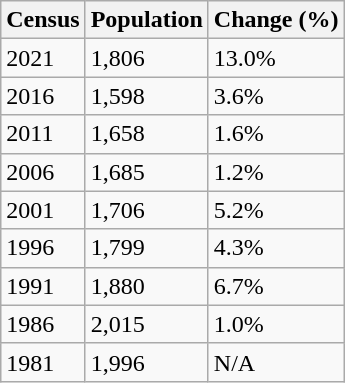<table class="wikitable">
<tr>
<th>Census</th>
<th>Population</th>
<th>Change (%)</th>
</tr>
<tr>
<td>2021</td>
<td>1,806</td>
<td> 13.0%</td>
</tr>
<tr>
<td>2016</td>
<td>1,598</td>
<td> 3.6%</td>
</tr>
<tr>
<td>2011</td>
<td>1,658</td>
<td> 1.6%</td>
</tr>
<tr>
<td>2006</td>
<td>1,685</td>
<td> 1.2%</td>
</tr>
<tr>
<td>2001</td>
<td>1,706</td>
<td> 5.2%</td>
</tr>
<tr>
<td>1996</td>
<td>1,799</td>
<td> 4.3%</td>
</tr>
<tr>
<td>1991</td>
<td>1,880</td>
<td> 6.7%</td>
</tr>
<tr>
<td>1986</td>
<td>2,015</td>
<td> 1.0%</td>
</tr>
<tr>
<td>1981</td>
<td>1,996</td>
<td>N/A</td>
</tr>
</table>
